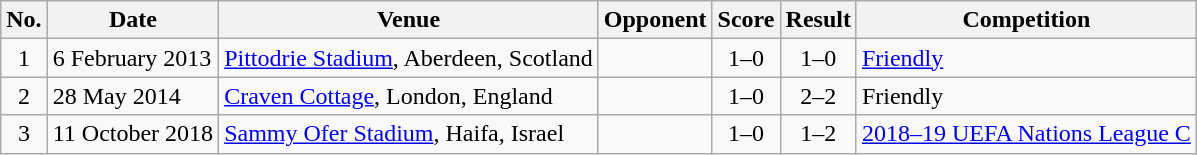<table class="wikitable sortable">
<tr>
<th scope="col">No.</th>
<th scope="col">Date</th>
<th scope="col">Venue</th>
<th scope="col">Opponent</th>
<th scope="col">Score</th>
<th scope="col">Result</th>
<th scope="col">Competition</th>
</tr>
<tr>
<td align="center">1</td>
<td>6 February 2013</td>
<td><a href='#'>Pittodrie Stadium</a>, Aberdeen, Scotland</td>
<td></td>
<td align="center">1–0</td>
<td align="center">1–0</td>
<td><a href='#'>Friendly</a></td>
</tr>
<tr>
<td align="center">2</td>
<td>28 May 2014</td>
<td><a href='#'>Craven Cottage</a>, London, England</td>
<td></td>
<td align="center">1–0</td>
<td align="center">2–2</td>
<td>Friendly</td>
</tr>
<tr>
<td align="center">3</td>
<td>11 October 2018</td>
<td><a href='#'>Sammy Ofer Stadium</a>, Haifa, Israel</td>
<td></td>
<td align="center">1–0</td>
<td align="center">1–2</td>
<td><a href='#'>2018–19 UEFA Nations League C</a></td>
</tr>
</table>
